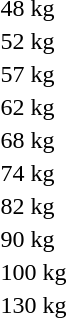<table>
<tr>
<td>48 kg</td>
<td></td>
<td></td>
<td></td>
</tr>
<tr>
<td>52 kg</td>
<td></td>
<td></td>
<td></td>
</tr>
<tr>
<td>57 kg</td>
<td></td>
<td></td>
<td></td>
</tr>
<tr>
<td>62 kg</td>
<td></td>
<td></td>
<td></td>
</tr>
<tr>
<td>68 kg</td>
<td></td>
<td></td>
<td></td>
</tr>
<tr>
<td>74 kg</td>
<td></td>
<td></td>
<td></td>
</tr>
<tr>
<td>82 kg</td>
<td></td>
<td></td>
<td></td>
</tr>
<tr>
<td>90 kg</td>
<td></td>
<td></td>
<td></td>
</tr>
<tr>
<td>100 kg</td>
<td></td>
<td></td>
<td></td>
</tr>
<tr>
<td>130 kg</td>
<td></td>
<td></td>
<td></td>
</tr>
</table>
